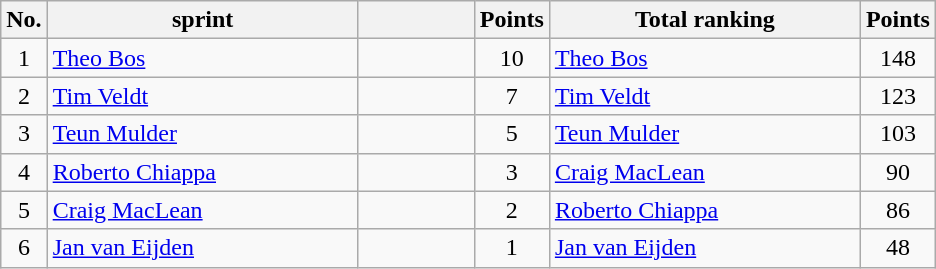<table class="wikitable">
<tr>
<th width="20px">No.</th>
<th width="200px">sprint</th>
<th width="70px"></th>
<th width="40px">Points</th>
<th width="200px">Total ranking</th>
<th width="40px">Points</th>
</tr>
<tr align=center>
<td>1</td>
<td align=left> <a href='#'>Theo Bos</a></td>
<td></td>
<td>10</td>
<td align=left> <a href='#'>Theo Bos</a></td>
<td>148</td>
</tr>
<tr align=center>
<td>2</td>
<td align=left> <a href='#'>Tim Veldt</a></td>
<td></td>
<td>7</td>
<td align=left> <a href='#'>Tim Veldt</a></td>
<td>123</td>
</tr>
<tr align=center>
<td>3</td>
<td align=left> <a href='#'>Teun Mulder</a></td>
<td></td>
<td>5</td>
<td align=left> <a href='#'>Teun Mulder</a></td>
<td>103</td>
</tr>
<tr align=center>
<td>4</td>
<td align=left> <a href='#'>Roberto Chiappa</a></td>
<td></td>
<td>3</td>
<td align=left> <a href='#'>Craig MacLean</a></td>
<td>90</td>
</tr>
<tr align=center>
<td>5</td>
<td align=left> <a href='#'>Craig MacLean</a></td>
<td></td>
<td>2</td>
<td align=left> <a href='#'>Roberto Chiappa</a></td>
<td>86</td>
</tr>
<tr align=center>
<td>6</td>
<td align=left> <a href='#'>Jan van Eijden</a></td>
<td></td>
<td>1</td>
<td align=left> <a href='#'>Jan van Eijden</a></td>
<td>48</td>
</tr>
</table>
